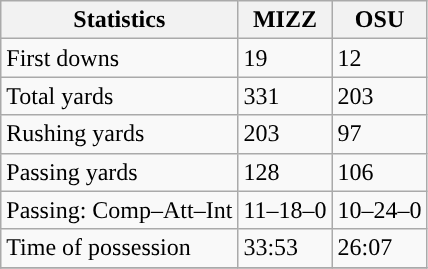<table class="wikitable" style="float: left;">
<tr>
<th>Statistics</th>
<th>MIZZ</th>
<th>OSU</th>
</tr>
<tr>
<td>First downs</td>
<td>19</td>
<td>12</td>
</tr>
<tr>
<td>Total yards</td>
<td>331</td>
<td>203</td>
</tr>
<tr>
<td>Rushing yards</td>
<td>203</td>
<td>97</td>
</tr>
<tr>
<td>Passing yards</td>
<td>128</td>
<td>106</td>
</tr>
<tr>
<td>Passing: Comp–Att–Int</td>
<td>11–18–0</td>
<td>10–24–0</td>
</tr>
<tr>
<td>Time of possession</td>
<td>33:53</td>
<td>26:07</td>
</tr>
<tr>
</tr>
</table>
